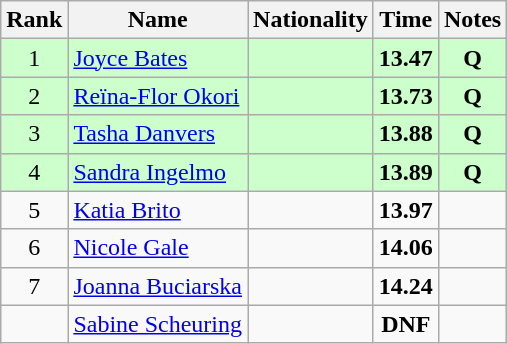<table class="wikitable sortable" style="text-align:center">
<tr>
<th>Rank</th>
<th>Name</th>
<th>Nationality</th>
<th>Time</th>
<th>Notes</th>
</tr>
<tr bgcolor=ccffcc>
<td>1</td>
<td align=left><a href='#'>Joyce Bates</a></td>
<td align=left></td>
<td><strong>13.47</strong></td>
<td><strong>Q</strong></td>
</tr>
<tr bgcolor=ccffcc>
<td>2</td>
<td align=left><a href='#'>Reïna-Flor Okori</a></td>
<td align=left></td>
<td><strong>13.73</strong></td>
<td><strong>Q</strong></td>
</tr>
<tr bgcolor=ccffcc>
<td>3</td>
<td align=left><a href='#'>Tasha Danvers</a></td>
<td align=left></td>
<td><strong>13.88</strong></td>
<td><strong>Q</strong></td>
</tr>
<tr bgcolor=ccffcc>
<td>4</td>
<td align=left><a href='#'>Sandra Ingelmo</a></td>
<td align=left></td>
<td><strong>13.89</strong></td>
<td><strong>Q</strong></td>
</tr>
<tr>
<td>5</td>
<td align=left><a href='#'>Katia Brito</a></td>
<td align=left></td>
<td><strong>13.97</strong></td>
<td></td>
</tr>
<tr>
<td>6</td>
<td align=left><a href='#'>Nicole Gale</a></td>
<td align=left></td>
<td><strong>14.06</strong></td>
<td></td>
</tr>
<tr>
<td>7</td>
<td align=left><a href='#'>Joanna Buciarska</a></td>
<td align=left></td>
<td><strong>14.24</strong></td>
<td></td>
</tr>
<tr>
<td></td>
<td align=left><a href='#'>Sabine Scheuring</a></td>
<td align=left></td>
<td><strong>DNF</strong></td>
<td></td>
</tr>
</table>
